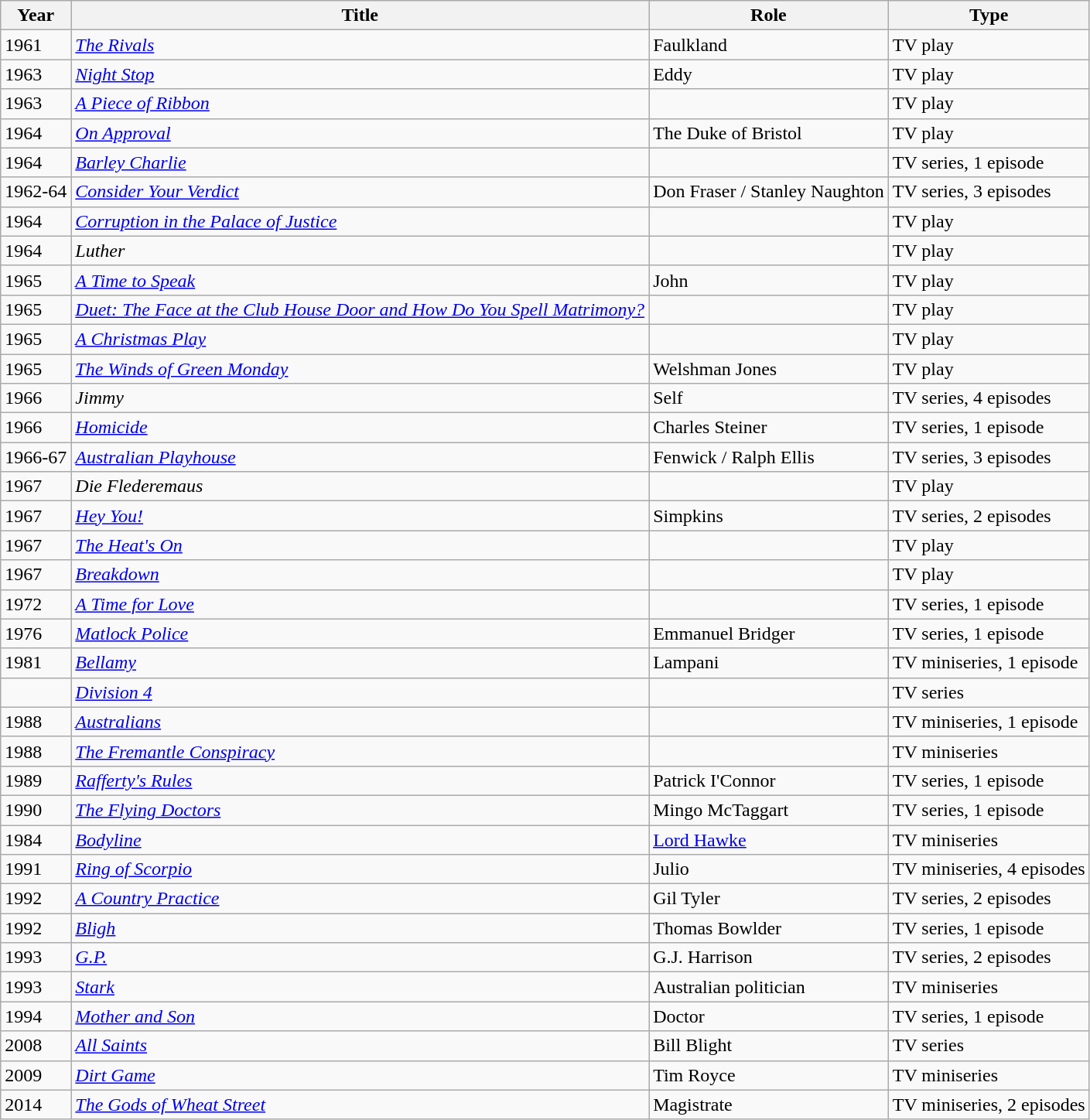<table class="wikitable">
<tr>
<th>Year</th>
<th>Title</th>
<th>Role</th>
<th>Type</th>
</tr>
<tr>
<td>1961</td>
<td><em><a href='#'>The Rivals</a></em></td>
<td>Faulkland</td>
<td>TV play</td>
</tr>
<tr>
<td>1963</td>
<td><em><a href='#'>Night Stop</a></em></td>
<td>Eddy</td>
<td>TV play</td>
</tr>
<tr>
<td>1963</td>
<td><em><a href='#'>A Piece of Ribbon</a></em></td>
<td></td>
<td>TV play</td>
</tr>
<tr>
<td>1964</td>
<td><em><a href='#'>On Approval</a></em></td>
<td>The Duke of Bristol</td>
<td>TV play</td>
</tr>
<tr>
<td>1964</td>
<td><em><a href='#'>Barley Charlie</a></em></td>
<td></td>
<td>TV series, 1 episode</td>
</tr>
<tr>
<td>1962-64</td>
<td><em><a href='#'>Consider Your Verdict</a></em></td>
<td>Don Fraser / Stanley Naughton</td>
<td>TV series, 3 episodes</td>
</tr>
<tr>
<td>1964</td>
<td><em><a href='#'>Corruption in the Palace of Justice</a></em></td>
<td></td>
<td>TV play</td>
</tr>
<tr>
<td>1964</td>
<td><em>Luther</em></td>
<td></td>
<td>TV play</td>
</tr>
<tr>
<td>1965</td>
<td><em><a href='#'>A Time to Speak</a></em></td>
<td>John</td>
<td>TV play</td>
</tr>
<tr>
<td>1965</td>
<td><em><a href='#'>Duet: The Face at the Club House Door and How Do You Spell Matrimony?</a></em></td>
<td></td>
<td>TV play</td>
</tr>
<tr>
<td>1965</td>
<td><em><a href='#'>A Christmas Play</a></em></td>
<td></td>
<td>TV play</td>
</tr>
<tr>
<td>1965</td>
<td><em><a href='#'>The Winds of Green Monday</a></em></td>
<td>Welshman Jones</td>
<td>TV play</td>
</tr>
<tr>
<td>1966</td>
<td><em>Jimmy</em></td>
<td>Self</td>
<td>TV series, 4 episodes</td>
</tr>
<tr>
<td>1966</td>
<td><em><a href='#'>Homicide</a></em></td>
<td>Charles Steiner</td>
<td>TV series, 1 episode</td>
</tr>
<tr>
<td>1966-67</td>
<td><em><a href='#'>Australian Playhouse</a></em></td>
<td>Fenwick / Ralph Ellis</td>
<td>TV series, 3 episodes</td>
</tr>
<tr>
<td>1967</td>
<td><em>Die Flederemaus</em></td>
<td></td>
<td>TV play</td>
</tr>
<tr>
<td>1967</td>
<td><em><a href='#'>Hey You!</a></em></td>
<td>Simpkins</td>
<td>TV series, 2 episodes</td>
</tr>
<tr>
<td>1967</td>
<td><em><a href='#'>The Heat's On</a></em></td>
<td></td>
<td>TV play</td>
</tr>
<tr>
<td>1967</td>
<td><em><a href='#'>Breakdown</a></em></td>
<td></td>
<td>TV play</td>
</tr>
<tr>
<td>1972</td>
<td><em><a href='#'>A Time for Love</a></em></td>
<td></td>
<td>TV series, 1 episode</td>
</tr>
<tr>
<td>1976</td>
<td><em><a href='#'>Matlock Police</a></em></td>
<td>Emmanuel Bridger</td>
<td>TV series, 1 episode</td>
</tr>
<tr>
<td>1981</td>
<td><em><a href='#'>Bellamy</a></em></td>
<td>Lampani</td>
<td>TV miniseries, 1 episode</td>
</tr>
<tr>
<td></td>
<td><em><a href='#'>Division 4</a></em></td>
<td></td>
<td>TV series</td>
</tr>
<tr>
<td>1988</td>
<td><em><a href='#'>Australians</a></em></td>
<td></td>
<td>TV miniseries, 1 episode</td>
</tr>
<tr>
<td>1988</td>
<td><em><a href='#'>The Fremantle Conspiracy</a></em></td>
<td></td>
<td>TV miniseries</td>
</tr>
<tr>
<td>1989</td>
<td><em><a href='#'>Rafferty's Rules</a></em></td>
<td>Patrick I'Connor</td>
<td>TV series, 1 episode</td>
</tr>
<tr>
<td>1990</td>
<td><em><a href='#'>The Flying Doctors</a></em></td>
<td>Mingo McTaggart</td>
<td>TV series, 1 episode</td>
</tr>
<tr>
<td>1984</td>
<td><em><a href='#'>Bodyline</a></em></td>
<td><a href='#'>Lord Hawke</a></td>
<td>TV miniseries</td>
</tr>
<tr>
<td>1991</td>
<td><em><a href='#'>Ring of Scorpio</a></em></td>
<td>Julio</td>
<td>TV miniseries, 4 episodes</td>
</tr>
<tr>
<td>1992</td>
<td><em><a href='#'>A Country Practice</a></em></td>
<td>Gil Tyler</td>
<td>TV series, 2 episodes</td>
</tr>
<tr>
<td>1992</td>
<td><em><a href='#'>Bligh</a></em></td>
<td>Thomas Bowlder</td>
<td>TV series, 1 episode</td>
</tr>
<tr>
<td>1993</td>
<td><em><a href='#'>G.P.</a></em></td>
<td>G.J. Harrison</td>
<td>TV series, 2 episodes</td>
</tr>
<tr>
<td>1993</td>
<td><em><a href='#'>Stark</a></em></td>
<td>Australian politician</td>
<td>TV miniseries</td>
</tr>
<tr>
<td>1994</td>
<td><em><a href='#'>Mother and Son</a></em></td>
<td>Doctor</td>
<td>TV series, 1  episode</td>
</tr>
<tr>
<td>2008</td>
<td><em><a href='#'>All Saints</a></em></td>
<td>Bill Blight</td>
<td>TV series</td>
</tr>
<tr>
<td>2009</td>
<td><em><a href='#'>Dirt Game</a></em></td>
<td>Tim Royce</td>
<td>TV miniseries</td>
</tr>
<tr>
<td>2014</td>
<td><em><a href='#'>The Gods of Wheat Street</a></em></td>
<td>Magistrate</td>
<td>TV miniseries, 2 episodes</td>
</tr>
</table>
